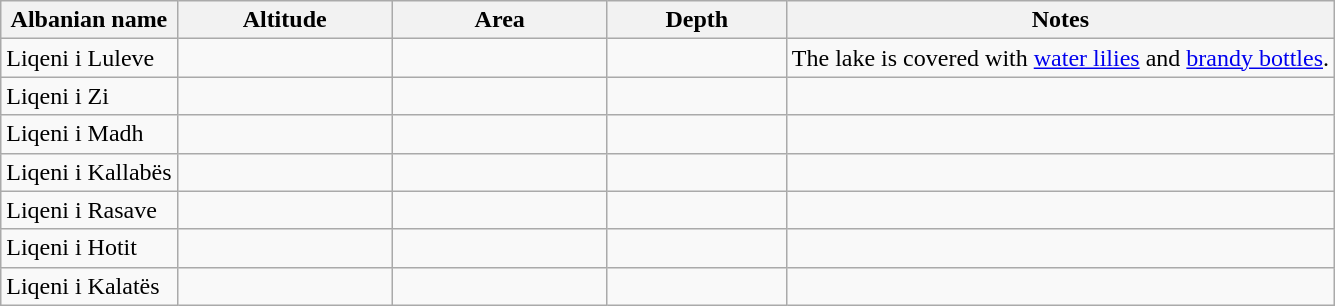<table class="sortable wikitable">
<tr>
<th>Albanian name</th>
<th style="width:8.5em;">Altitude</th>
<th style="width:8.5em;">Area</th>
<th style="width:7em;">Depth</th>
<th>Notes</th>
</tr>
<tr>
<td>Liqeni i Luleve</td>
<td align="center"></td>
<td align="center"></td>
<td align="center"></td>
<td>The lake is covered with <a href='#'>water lilies</a> and <a href='#'>brandy bottles</a>.</td>
</tr>
<tr>
<td>Liqeni i Zi</td>
<td align="center"></td>
<td align="center"></td>
<td align="center"></td>
<td></td>
</tr>
<tr>
<td>Liqeni i Madh</td>
<td align="center"></td>
<td align="center"></td>
<td align="center"></td>
<td></td>
</tr>
<tr>
<td>Liqeni i Kallabës</td>
<td align="center"></td>
<td align="center"></td>
<td align="center"></td>
<td></td>
</tr>
<tr>
<td>Liqeni i Rasave</td>
<td align="center"></td>
<td align="center"></td>
<td align="center"></td>
<td></td>
</tr>
<tr>
<td>Liqeni i Hotit</td>
<td align="center"></td>
<td align="center"></td>
<td align="center"></td>
<td></td>
</tr>
<tr>
<td>Liqeni i Kalatës</td>
<td align="center"></td>
<td align="center"></td>
<td align="center"></td>
<td></td>
</tr>
</table>
